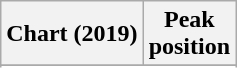<table class="wikitable sortable plainrowheaders" style="text-align:center">
<tr>
<th scope="col">Chart (2019)</th>
<th scope="col">Peak<br>position</th>
</tr>
<tr>
</tr>
<tr>
</tr>
<tr>
</tr>
<tr>
</tr>
<tr>
</tr>
<tr>
</tr>
<tr>
</tr>
</table>
